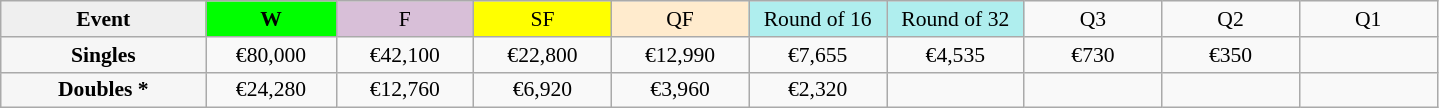<table class=wikitable style=font-size:90%;text-align:center>
<tr>
<td style="width:130px; background:#efefef;"><strong>Event</strong></td>
<td style="width:80px; background:lime;"><strong>W</strong></td>
<td style="width:85px; background:thistle;">F</td>
<td style="width:85px; background:#ff0;">SF</td>
<td style="width:85px; background:#ffebcd;">QF</td>
<td style="width:85px; background:#afeeee;">Round of 16</td>
<td style="width:85px; background:#afeeee;">Round of 32</td>
<td width=85>Q3</td>
<td width=85>Q2</td>
<td width=85>Q1</td>
</tr>
<tr>
<td style="background:#f6f6f6;"><strong>Singles</strong></td>
<td>€80,000</td>
<td>€42,100</td>
<td>€22,800</td>
<td>€12,990</td>
<td>€7,655</td>
<td>€4,535</td>
<td>€730</td>
<td>€350</td>
<td></td>
</tr>
<tr>
<td style="background:#f6f6f6;"><strong>Doubles *</strong></td>
<td>€24,280</td>
<td>€12,760</td>
<td>€6,920</td>
<td>€3,960</td>
<td>€2,320</td>
<td></td>
<td></td>
<td></td>
<td></td>
</tr>
</table>
